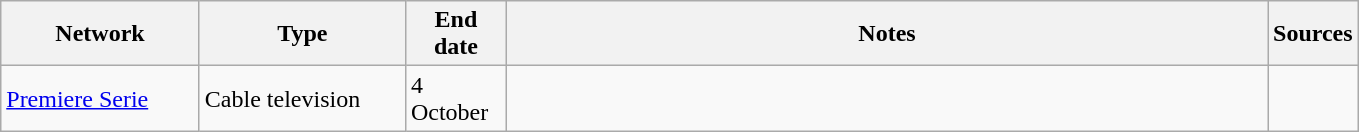<table class="wikitable">
<tr>
<th style="text-align:center; width:125px">Network</th>
<th style="text-align:center; width:130px">Type</th>
<th style="text-align:center; width:60px">End date</th>
<th style="text-align:center; width:500px">Notes</th>
<th style="text-align:center; width:30px">Sources</th>
</tr>
<tr>
<td><a href='#'>Premiere Serie</a></td>
<td>Cable television</td>
<td>4 October</td>
<td></td>
<td></td>
</tr>
</table>
